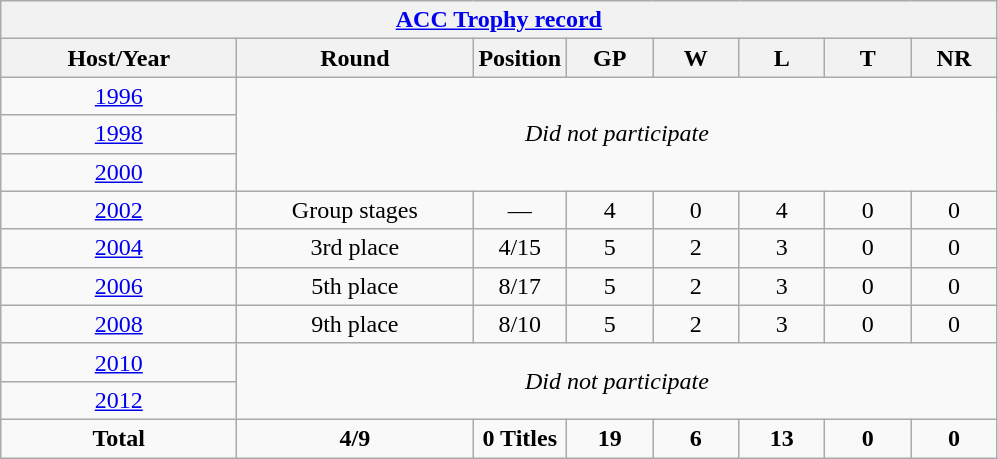<table class="wikitable" style="text-align: center;">
<tr>
<th colspan=8><a href='#'>ACC Trophy record</a></th>
</tr>
<tr>
<th width=150>Host/Year</th>
<th width=150>Round</th>
<th width=50>Position</th>
<th width=50>GP</th>
<th width=50>W</th>
<th width=50>L</th>
<th width=50>T</th>
<th width=50>NR</th>
</tr>
<tr>
<td> <a href='#'>1996</a></td>
<td colspan="7" rowspan="3"><em>Did not participate</em></td>
</tr>
<tr>
<td> <a href='#'>1998</a></td>
</tr>
<tr>
<td> <a href='#'>2000</a></td>
</tr>
<tr>
<td> <a href='#'>2002</a></td>
<td>Group stages</td>
<td>—</td>
<td>4</td>
<td>0</td>
<td>4</td>
<td>0</td>
<td>0</td>
</tr>
<tr>
<td> <a href='#'>2004</a></td>
<td>3rd place</td>
<td>4/15</td>
<td>5</td>
<td>2</td>
<td>3</td>
<td>0</td>
<td>0</td>
</tr>
<tr>
<td> <a href='#'>2006</a></td>
<td>5th place</td>
<td>8/17</td>
<td>5</td>
<td>2</td>
<td>3</td>
<td>0</td>
<td>0</td>
</tr>
<tr>
<td> <a href='#'>2008</a></td>
<td>9th place</td>
<td>8/10</td>
<td>5</td>
<td>2</td>
<td>3</td>
<td>0</td>
<td>0</td>
</tr>
<tr>
<td> <a href='#'>2010</a></td>
<td colspan="7" rowspan="2"><em>Did not participate</em></td>
</tr>
<tr>
<td> <a href='#'>2012</a></td>
</tr>
<tr>
<td><strong>Total</strong></td>
<td><strong>4/9</strong></td>
<td><strong>0 Titles</strong></td>
<td><strong>19</strong></td>
<td><strong>6</strong></td>
<td><strong>13</strong></td>
<td><strong>0</strong></td>
<td><strong>0</strong></td>
</tr>
</table>
